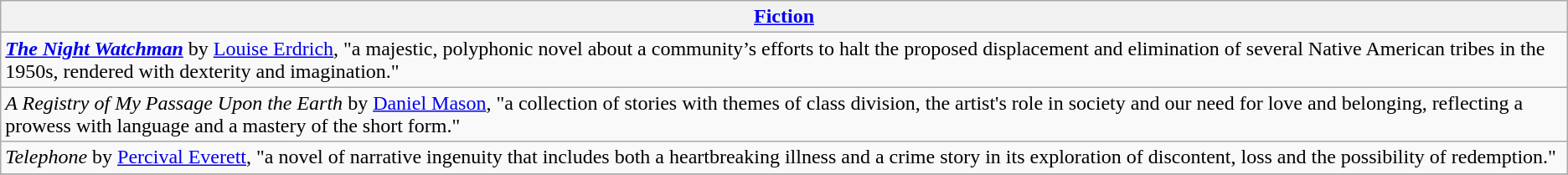<table class="wikitable" style="float:left; float:none;">
<tr>
<th><a href='#'>Fiction</a></th>
</tr>
<tr>
<td><strong><em><a href='#'>The Night Watchman</a></em></strong> by <a href='#'>Louise Erdrich</a>, "a majestic, polyphonic novel about a community’s efforts to halt the proposed displacement and elimination of several Native American tribes in the 1950s, rendered with dexterity and imagination."</td>
</tr>
<tr>
<td><em>A Registry of My Passage Upon the Earth</em> by <a href='#'>Daniel Mason</a>, "a collection of stories with themes of class division, the artist's role in society and our need for love and belonging, reflecting a prowess with language and a mastery of the short form."</td>
</tr>
<tr>
<td><em>Telephone</em> by <a href='#'>Percival Everett</a>, "a novel of narrative ingenuity that includes both a heartbreaking illness and a crime story in its exploration of discontent, loss and the possibility of redemption."</td>
</tr>
<tr>
</tr>
</table>
